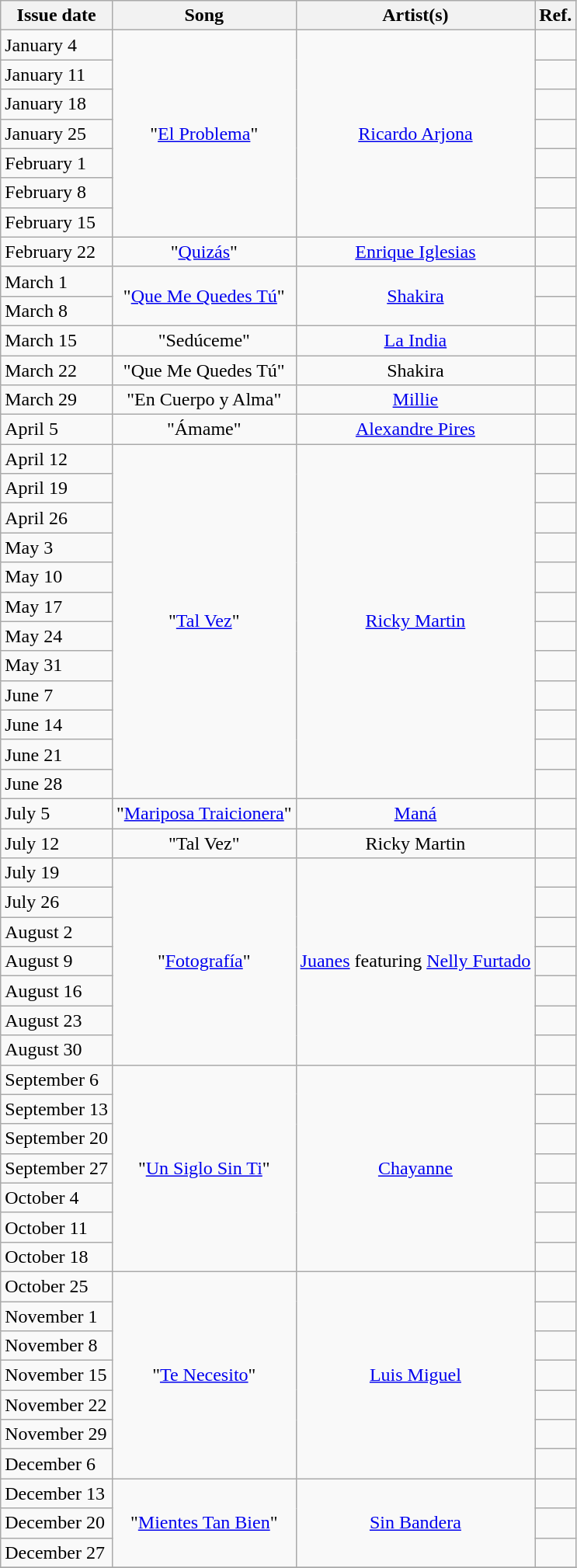<table class="wikitable">
<tr>
<th>Issue date</th>
<th>Song</th>
<th>Artist(s)</th>
<th>Ref.</th>
</tr>
<tr>
<td>January 4</td>
<td style="text-align: center;" rowspan="7">"<a href='#'>El Problema</a>"</td>
<td style="text-align: center;" rowspan="7"><a href='#'>Ricardo Arjona</a></td>
<td style="text-align: center;"></td>
</tr>
<tr>
<td>January 11</td>
<td style="text-align: center;"></td>
</tr>
<tr>
<td>January 18</td>
<td style="text-align: center;"></td>
</tr>
<tr>
<td>January 25</td>
<td style="text-align: center;"></td>
</tr>
<tr>
<td>February 1</td>
<td style="text-align: center;"></td>
</tr>
<tr>
<td>February 8</td>
<td style="text-align: center;"></td>
</tr>
<tr>
<td>February 15</td>
<td style="text-align: center;"></td>
</tr>
<tr>
<td>February 22</td>
<td style="text-align: center;">"<a href='#'>Quizás</a>"</td>
<td style="text-align: center;"><a href='#'>Enrique Iglesias</a></td>
<td style="text-align: center;"></td>
</tr>
<tr>
<td>March 1</td>
<td style="text-align: center;" rowspan="2">"<a href='#'>Que Me Quedes Tú</a>"</td>
<td style="text-align: center;" rowspan="2"><a href='#'>Shakira</a></td>
<td style="text-align: center;"></td>
</tr>
<tr>
<td>March 8</td>
<td style="text-align: center;"></td>
</tr>
<tr>
<td>March 15</td>
<td style="text-align: center;">"Sedúceme"</td>
<td style="text-align: center;"><a href='#'>La India</a></td>
<td style="text-align: center;"></td>
</tr>
<tr>
<td>March 22</td>
<td style="text-align: center;">"Que Me Quedes Tú"</td>
<td style="text-align: center;">Shakira</td>
<td style="text-align: center;"></td>
</tr>
<tr>
<td>March 29</td>
<td style="text-align: center;">"En Cuerpo y Alma"</td>
<td style="text-align: center;"><a href='#'>Millie</a></td>
<td style="text-align: center;"></td>
</tr>
<tr>
<td>April 5</td>
<td style="text-align: center;">"Ámame"</td>
<td style="text-align: center;"><a href='#'>Alexandre Pires</a></td>
<td style="text-align: center;"></td>
</tr>
<tr>
<td>April 12</td>
<td style="text-align: center;" rowspan="12">"<a href='#'>Tal Vez</a>"</td>
<td style="text-align: center;" rowspan="12"><a href='#'>Ricky Martin</a></td>
<td style="text-align: center;"></td>
</tr>
<tr>
<td>April 19</td>
<td style="text-align: center;"></td>
</tr>
<tr>
<td>April 26</td>
<td style="text-align: center;"></td>
</tr>
<tr>
<td>May 3</td>
<td style="text-align: center;"></td>
</tr>
<tr>
<td>May 10</td>
<td style="text-align: center;"></td>
</tr>
<tr>
<td>May 17</td>
<td style="text-align: center;"></td>
</tr>
<tr>
<td>May 24</td>
<td style="text-align: center;"></td>
</tr>
<tr>
<td>May 31</td>
<td style="text-align: center;"></td>
</tr>
<tr>
<td>June 7</td>
<td style="text-align: center;"></td>
</tr>
<tr>
<td>June 14</td>
<td style="text-align: center;"></td>
</tr>
<tr>
<td>June 21</td>
<td style="text-align: center;"></td>
</tr>
<tr>
<td>June 28</td>
<td style="text-align: center;"></td>
</tr>
<tr>
<td>July 5</td>
<td style="text-align: center;">"<a href='#'>Mariposa Traicionera</a>"</td>
<td style="text-align: center;"><a href='#'>Maná</a></td>
<td style="text-align: center;"></td>
</tr>
<tr>
<td>July 12</td>
<td style="text-align: center;">"Tal Vez"</td>
<td style="text-align: center;">Ricky Martin</td>
<td style="text-align: center;"></td>
</tr>
<tr>
<td>July 19</td>
<td style="text-align: center;" rowspan="7">"<a href='#'>Fotografía</a>"</td>
<td style="text-align: center;" rowspan="7"><a href='#'>Juanes</a> featuring <a href='#'>Nelly Furtado</a></td>
<td style="text-align: center;"></td>
</tr>
<tr>
<td>July 26</td>
<td style="text-align: center;"></td>
</tr>
<tr>
<td>August 2</td>
<td style="text-align: center;"></td>
</tr>
<tr>
<td>August 9</td>
<td style="text-align: center;"></td>
</tr>
<tr>
<td>August 16</td>
<td style="text-align: center;"></td>
</tr>
<tr>
<td>August 23</td>
<td style="text-align: center;"></td>
</tr>
<tr>
<td>August 30</td>
<td style="text-align: center;"></td>
</tr>
<tr>
<td>September 6</td>
<td style="text-align: center;" rowspan="7">"<a href='#'>Un Siglo Sin Ti</a>"</td>
<td style="text-align: center;" rowspan="7"><a href='#'>Chayanne</a></td>
<td style="text-align: center;"></td>
</tr>
<tr>
<td>September 13</td>
<td style="text-align: center;"></td>
</tr>
<tr>
<td>September 20</td>
<td style="text-align: center;"></td>
</tr>
<tr>
<td>September 27</td>
<td style="text-align: center;"></td>
</tr>
<tr>
<td>October 4</td>
<td style="text-align: center;"></td>
</tr>
<tr>
<td>October 11</td>
<td style="text-align: center;"></td>
</tr>
<tr>
<td>October 18</td>
<td style="text-align: center;"></td>
</tr>
<tr>
<td>October 25</td>
<td style="text-align: center;" rowspan="7">"<a href='#'>Te Necesito</a>"</td>
<td style="text-align: center;" rowspan="7"><a href='#'>Luis Miguel</a></td>
<td style="text-align: center;"></td>
</tr>
<tr>
<td>November 1</td>
<td style="text-align: center;"></td>
</tr>
<tr>
<td>November 8</td>
<td style="text-align: center;"></td>
</tr>
<tr>
<td>November 15</td>
<td style="text-align: center;"></td>
</tr>
<tr>
<td>November 22</td>
<td style="text-align: center;"></td>
</tr>
<tr>
<td>November 29</td>
<td style="text-align: center;"></td>
</tr>
<tr>
<td>December 6</td>
<td style="text-align: center;"></td>
</tr>
<tr>
<td>December 13</td>
<td style="text-align: center;" rowspan="3">"<a href='#'>Mientes Tan Bien</a>"</td>
<td style="text-align: center;" rowspan="3"><a href='#'>Sin Bandera</a></td>
<td style="text-align: center;"></td>
</tr>
<tr>
<td>December 20</td>
<td style="text-align: center;"></td>
</tr>
<tr>
<td>December 27</td>
<td style="text-align: center;"></td>
</tr>
<tr>
</tr>
</table>
